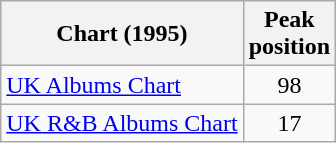<table class="wikitable sortable">
<tr>
<th>Chart (1995)</th>
<th>Peak<br>position</th>
</tr>
<tr>
<td><a href='#'>UK Albums Chart</a></td>
<td align=center>98</td>
</tr>
<tr>
<td><a href='#'>UK R&B Albums Chart</a></td>
<td align=center>17</td>
</tr>
</table>
